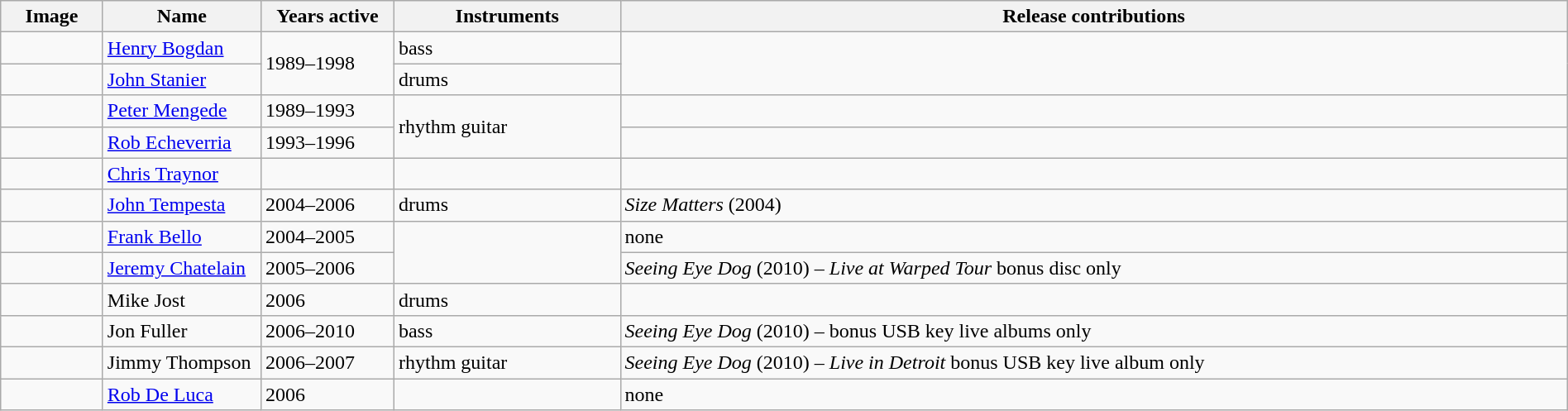<table class="wikitable" border="1" width=100%>
<tr>
<th width="75">Image</th>
<th width="120">Name</th>
<th width="100">Years active</th>
<th width="175">Instruments</th>
<th>Release contributions</th>
</tr>
<tr>
<td></td>
<td><a href='#'>Henry Bogdan</a></td>
<td rowspan="2">1989–1998</td>
<td>bass</td>
<td rowspan="2"></td>
</tr>
<tr>
<td></td>
<td><a href='#'>John Stanier</a></td>
<td>drums</td>
</tr>
<tr>
<td></td>
<td><a href='#'>Peter Mengede</a></td>
<td>1989–1993</td>
<td rowspan="2">rhythm guitar</td>
<td></td>
</tr>
<tr>
<td></td>
<td><a href='#'>Rob Echeverria</a></td>
<td>1993–1996</td>
<td></td>
</tr>
<tr>
<td></td>
<td><a href='#'>Chris Traynor</a></td>
<td></td>
<td></td>
<td></td>
</tr>
<tr>
<td></td>
<td><a href='#'>John Tempesta</a></td>
<td>2004–2006</td>
<td>drums</td>
<td><em>Size Matters</em> (2004)</td>
</tr>
<tr>
<td></td>
<td><a href='#'>Frank Bello</a></td>
<td>2004–2005 </td>
<td rowspan="2"></td>
<td>none</td>
</tr>
<tr>
<td></td>
<td><a href='#'>Jeremy Chatelain</a></td>
<td>2005–2006 </td>
<td><em>Seeing Eye Dog</em> (2010) – <em>Live at Warped Tour</em> bonus disc only</td>
</tr>
<tr>
<td></td>
<td>Mike Jost</td>
<td>2006</td>
<td>drums</td>
<td></td>
</tr>
<tr>
<td></td>
<td>Jon Fuller</td>
<td>2006–2010 </td>
<td>bass</td>
<td><em>Seeing Eye Dog</em> (2010) – bonus USB key live albums only</td>
</tr>
<tr>
<td></td>
<td>Jimmy Thompson</td>
<td>2006–2007</td>
<td>rhythm guitar</td>
<td><em>Seeing Eye Dog</em> (2010) – <em>Live in Detroit</em> bonus USB key live album only</td>
</tr>
<tr>
<td></td>
<td><a href='#'>Rob De Luca</a></td>
<td>2006 </td>
<td></td>
<td>none </td>
</tr>
</table>
